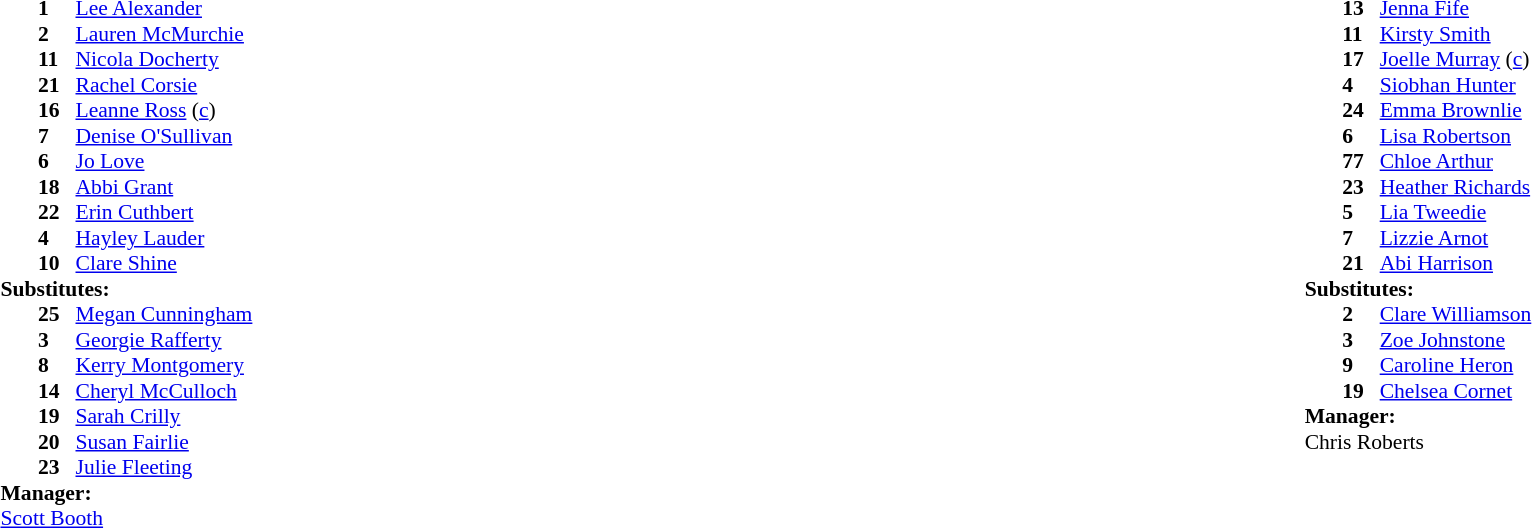<table width="100%">
<tr>
<td valign="top" width="40%"><br><table style="font-size:90%" cellspacing="0" cellpadding="0">
<tr>
<th width=25></th>
<th width=25></th>
</tr>
<tr>
<td></td>
<td><strong>1</strong></td>
<td> <a href='#'>Lee Alexander</a></td>
</tr>
<tr>
<td></td>
<td><strong>2</strong></td>
<td> <a href='#'>Lauren McMurchie</a></td>
</tr>
<tr>
<td></td>
<td><strong>11</strong></td>
<td> <a href='#'>Nicola Docherty</a></td>
</tr>
<tr>
<td></td>
<td><strong>21</strong></td>
<td> <a href='#'>Rachel Corsie</a></td>
</tr>
<tr>
<td></td>
<td><strong>16</strong></td>
<td> <a href='#'>Leanne Ross</a> (<a href='#'>c</a>)</td>
</tr>
<tr>
<td></td>
<td><strong>7</strong></td>
<td> <a href='#'>Denise O'Sullivan</a></td>
</tr>
<tr>
<td></td>
<td><strong>6</strong></td>
<td> <a href='#'>Jo Love</a></td>
</tr>
<tr>
<td></td>
<td><strong>18</strong></td>
<td> <a href='#'>Abbi Grant</a></td>
</tr>
<tr>
<td></td>
<td><strong>22</strong></td>
<td> <a href='#'>Erin Cuthbert</a></td>
</tr>
<tr>
<td></td>
<td><strong>4</strong></td>
<td> <a href='#'>Hayley Lauder</a></td>
</tr>
<tr>
<td></td>
<td><strong>10</strong></td>
<td> <a href='#'>Clare Shine</a></td>
</tr>
<tr>
<td colspan="4"><strong>Substitutes:</strong></td>
</tr>
<tr>
<td></td>
<td><strong>25</strong></td>
<td> <a href='#'>Megan Cunningham</a></td>
</tr>
<tr>
<td></td>
<td><strong>3</strong></td>
<td> <a href='#'>Georgie Rafferty</a></td>
</tr>
<tr>
<td></td>
<td><strong>8</strong></td>
<td> <a href='#'>Kerry Montgomery</a></td>
</tr>
<tr>
<td></td>
<td><strong>14</strong></td>
<td> <a href='#'>Cheryl McCulloch</a></td>
</tr>
<tr>
<td></td>
<td><strong>19</strong></td>
<td> <a href='#'>Sarah Crilly</a></td>
</tr>
<tr>
<td></td>
<td><strong>20</strong></td>
<td> <a href='#'>Susan Fairlie</a></td>
</tr>
<tr>
<td></td>
<td><strong>23</strong></td>
<td> <a href='#'>Julie Fleeting</a></td>
</tr>
<tr>
<td colspan="4"><strong>Manager:</strong></td>
</tr>
<tr>
<td colspan="4"> <a href='#'>Scott Booth</a></td>
</tr>
</table>
</td>
<td valign="top"></td>
<td valign="top" width="50%"><br><table style="font-size:90%; margin:auto" cellspacing="0" cellpadding="0">
<tr>
<th width=25></th>
<th width=25></th>
</tr>
<tr>
<td></td>
<td><strong>13</strong></td>
<td> <a href='#'>Jenna Fife</a></td>
</tr>
<tr>
<td></td>
<td><strong>11</strong></td>
<td> <a href='#'>Kirsty Smith</a></td>
</tr>
<tr>
<td></td>
<td><strong>17</strong></td>
<td> <a href='#'>Joelle Murray</a> (<a href='#'>c</a>)</td>
</tr>
<tr>
<td></td>
<td><strong>4</strong></td>
<td> <a href='#'>Siobhan Hunter</a></td>
</tr>
<tr>
<td></td>
<td><strong>24</strong></td>
<td> <a href='#'>Emma Brownlie</a></td>
</tr>
<tr>
<td></td>
<td><strong>6</strong></td>
<td> <a href='#'>Lisa Robertson</a></td>
</tr>
<tr>
<td></td>
<td><strong>77</strong></td>
<td> <a href='#'>Chloe Arthur</a></td>
</tr>
<tr>
<td></td>
<td><strong>23</strong></td>
<td> <a href='#'>Heather Richards</a></td>
</tr>
<tr>
<td></td>
<td><strong>5</strong></td>
<td> <a href='#'>Lia Tweedie</a></td>
</tr>
<tr>
<td></td>
<td><strong>7</strong></td>
<td> <a href='#'>Lizzie Arnot</a></td>
</tr>
<tr>
<td></td>
<td><strong>21</strong></td>
<td> <a href='#'>Abi Harrison</a></td>
</tr>
<tr>
<td colspan="4"><strong>Substitutes:</strong></td>
</tr>
<tr>
<td></td>
<td><strong>2</strong></td>
<td> <a href='#'>Clare Williamson</a></td>
</tr>
<tr>
<td></td>
<td><strong>3</strong></td>
<td> <a href='#'>Zoe Johnstone</a></td>
</tr>
<tr>
<td></td>
<td><strong>9</strong></td>
<td> <a href='#'>Caroline Heron</a></td>
</tr>
<tr>
<td></td>
<td><strong>19</strong></td>
<td> <a href='#'>Chelsea Cornet</a></td>
</tr>
<tr>
<td colspan="4"><strong>Manager:</strong></td>
</tr>
<tr>
<td colspan="4"> Chris Roberts</td>
</tr>
</table>
</td>
</tr>
</table>
